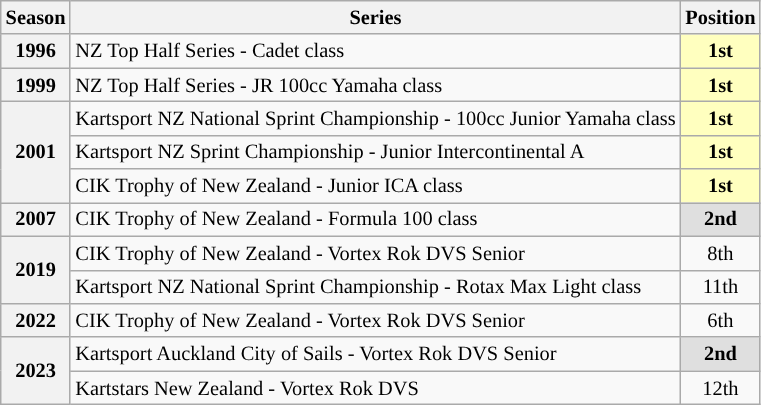<table class="wikitable" style="font-size: 85%; text-align:center">
<tr>
<th>Season</th>
<th>Series</th>
<th>Position</th>
</tr>
<tr>
<th>1996</th>
<td align="left">NZ Top Half Series - Cadet class</td>
<td style="background:#FFFFBF"><strong>1st</strong></td>
</tr>
<tr>
<th>1999</th>
<td align="left">NZ Top Half Series - JR 100cc Yamaha class</td>
<td style="background:#FFFFBF"><strong>1st</strong></td>
</tr>
<tr>
<th rowspan=3>2001</th>
<td align="left">Kartsport NZ National Sprint Championship - 100cc Junior Yamaha class</td>
<td style="background:#FFFFBF"><strong>1st</strong></td>
</tr>
<tr>
<td align="left">Kartsport NZ Sprint Championship - Junior Intercontinental A</td>
<td style="background:#FFFFBF"><strong>1st</strong></td>
</tr>
<tr>
<td align="left">CIK Trophy of New Zealand - Junior ICA class</td>
<td style="background:#FFFFBF"><strong>1st</strong></td>
</tr>
<tr>
<th>2007</th>
<td align="left">CIK Trophy of New Zealand - Formula 100 class</td>
<td style="background:#DFDFDF"><strong>2nd</strong></td>
</tr>
<tr>
<th rowspan=2>2019</th>
<td align="left">CIK Trophy of New Zealand - Vortex Rok DVS Senior</td>
<td>8th</td>
</tr>
<tr>
<td align="left">Kartsport NZ National Sprint Championship - Rotax Max Light class</td>
<td>11th</td>
</tr>
<tr>
<th>2022</th>
<td align="left">CIK Trophy of New Zealand - Vortex Rok DVS Senior</td>
<td>6th</td>
</tr>
<tr>
<th rowspan=2>2023</th>
<td align="left">Kartsport Auckland City of Sails - Vortex Rok DVS Senior</td>
<td style="background:#DFDFDF"><strong>2nd</strong></td>
</tr>
<tr>
<td align="left">Kartstars New Zealand - Vortex Rok DVS</td>
<td>12th</td>
</tr>
</table>
